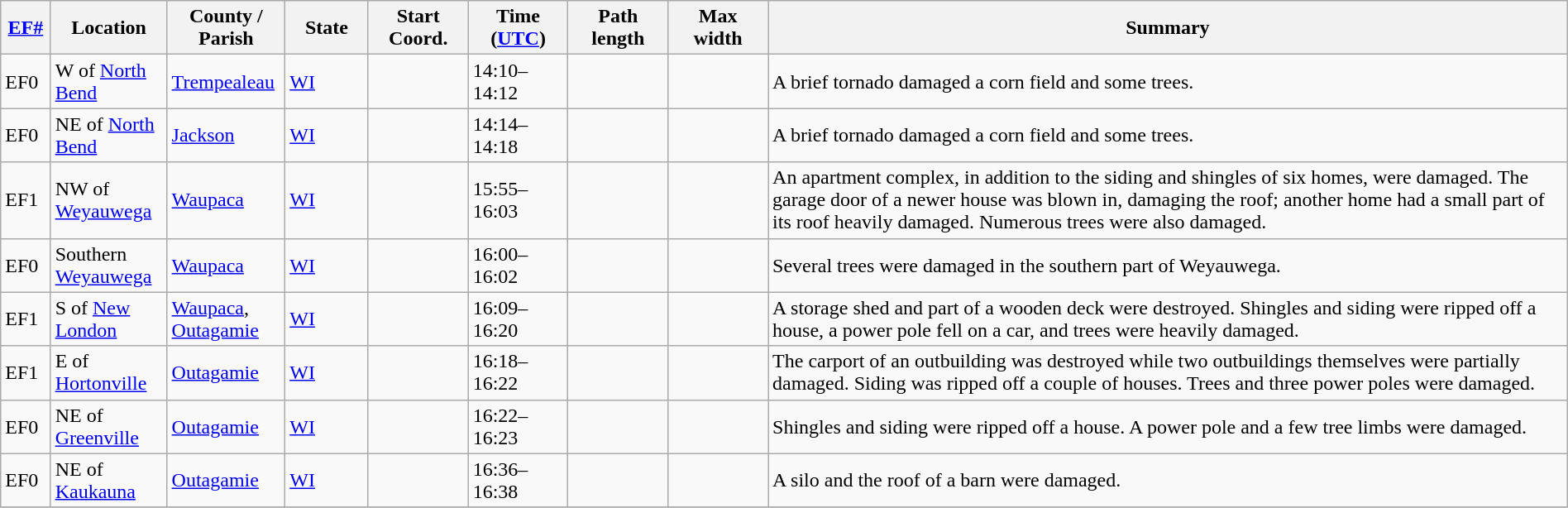<table class="wikitable sortable" style="width:100%;">
<tr>
<th scope="col" style="width:3%; text-align:center;"><a href='#'>EF#</a></th>
<th scope="col" style="width:7%; text-align:center;" class="unsortable">Location</th>
<th scope="col" style="width:6%; text-align:center;" class="unsortable">County / Parish</th>
<th scope="col" style="width:5%; text-align:center;">State</th>
<th scope="col" style="width:6%; text-align:center;">Start Coord.</th>
<th scope="col" style="width:6%; text-align:center;">Time (<a href='#'>UTC</a>)</th>
<th scope="col" style="width:6%; text-align:center;">Path length</th>
<th scope="col" style="width:6%; text-align:center;">Max width</th>
<th scope="col" class="unsortable" style="width:48%; text-align:center;">Summary</th>
</tr>
<tr>
<td bgcolor=>EF0</td>
<td>W of <a href='#'>North Bend</a></td>
<td><a href='#'>Trempealeau</a></td>
<td><a href='#'>WI</a></td>
<td></td>
<td>14:10–14:12</td>
<td></td>
<td></td>
<td>A brief tornado damaged a corn field and some trees.</td>
</tr>
<tr>
<td bgcolor=>EF0</td>
<td>NE of <a href='#'>North Bend</a></td>
<td><a href='#'>Jackson</a></td>
<td><a href='#'>WI</a></td>
<td></td>
<td>14:14–14:18</td>
<td></td>
<td></td>
<td>A brief tornado damaged a corn field and some trees.</td>
</tr>
<tr>
<td bgcolor=>EF1</td>
<td>NW of <a href='#'>Weyauwega</a></td>
<td><a href='#'>Waupaca</a></td>
<td><a href='#'>WI</a></td>
<td></td>
<td>15:55–16:03</td>
<td></td>
<td></td>
<td>An apartment complex, in addition to the siding and shingles of six homes, were damaged. The garage door of a newer house was blown in, damaging the roof; another home had a small part of its roof heavily damaged. Numerous trees were also damaged.</td>
</tr>
<tr>
<td bgcolor=>EF0</td>
<td>Southern <a href='#'>Weyauwega</a></td>
<td><a href='#'>Waupaca</a></td>
<td><a href='#'>WI</a></td>
<td></td>
<td>16:00–16:02</td>
<td></td>
<td></td>
<td>Several trees were damaged in the southern part of Weyauwega.</td>
</tr>
<tr>
<td bgcolor=>EF1</td>
<td>S of <a href='#'>New London</a></td>
<td><a href='#'>Waupaca</a>, <a href='#'>Outagamie</a></td>
<td><a href='#'>WI</a></td>
<td></td>
<td>16:09–16:20</td>
<td></td>
<td></td>
<td>A storage shed and part of a wooden deck were destroyed. Shingles and siding were ripped off a house, a power pole fell on a car, and trees were heavily damaged.</td>
</tr>
<tr>
<td bgcolor=>EF1</td>
<td>E of <a href='#'>Hortonville</a></td>
<td><a href='#'>Outagamie</a></td>
<td><a href='#'>WI</a></td>
<td></td>
<td>16:18–16:22</td>
<td></td>
<td></td>
<td>The carport of an outbuilding was destroyed while two outbuildings themselves were partially damaged. Siding was ripped off a couple of houses. Trees and three power poles were damaged.</td>
</tr>
<tr>
<td bgcolor=>EF0</td>
<td>NE of <a href='#'>Greenville</a></td>
<td><a href='#'>Outagamie</a></td>
<td><a href='#'>WI</a></td>
<td></td>
<td>16:22–16:23</td>
<td></td>
<td></td>
<td>Shingles and siding were ripped off a house. A power pole and a few tree limbs were damaged.</td>
</tr>
<tr>
<td bgcolor=>EF0</td>
<td>NE of <a href='#'>Kaukauna</a></td>
<td><a href='#'>Outagamie</a></td>
<td><a href='#'>WI</a></td>
<td></td>
<td>16:36–16:38</td>
<td></td>
<td></td>
<td>A silo and the roof of a barn were damaged.</td>
</tr>
<tr>
</tr>
</table>
